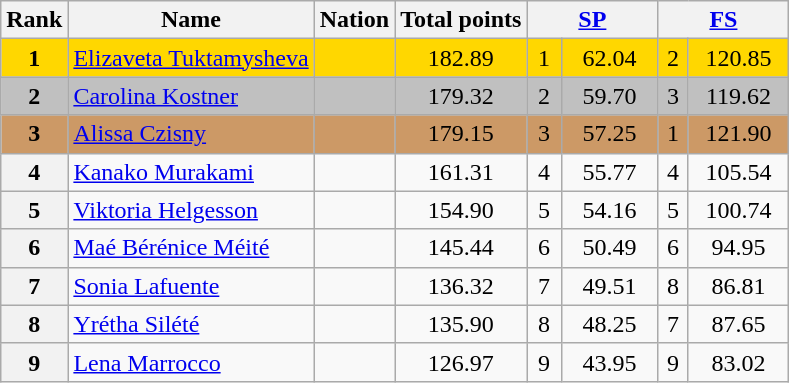<table class="wikitable sortable">
<tr>
<th>Rank</th>
<th>Name</th>
<th>Nation</th>
<th>Total points</th>
<th colspan="2" width="80px"><a href='#'>SP</a></th>
<th colspan="2" width="80px"><a href='#'>FS</a></th>
</tr>
<tr bgcolor="gold">
<td align="center"><strong>1</strong></td>
<td><a href='#'>Elizaveta Tuktamysheva</a></td>
<td></td>
<td align="center">182.89</td>
<td align="center">1</td>
<td align="center">62.04</td>
<td align="center">2</td>
<td align="center">120.85</td>
</tr>
<tr bgcolor="silver">
<td align="center"><strong>2</strong></td>
<td><a href='#'>Carolina Kostner</a></td>
<td></td>
<td align="center">179.32</td>
<td align="center">2</td>
<td align="center">59.70</td>
<td align="center">3</td>
<td align="center">119.62</td>
</tr>
<tr bgcolor="cc9966">
<td align="center"><strong>3</strong></td>
<td><a href='#'>Alissa Czisny</a></td>
<td></td>
<td align="center">179.15</td>
<td align="center">3</td>
<td align="center">57.25</td>
<td align="center">1</td>
<td align="center">121.90</td>
</tr>
<tr>
<th>4</th>
<td><a href='#'>Kanako Murakami</a></td>
<td></td>
<td align="center">161.31</td>
<td align="center">4</td>
<td align="center">55.77</td>
<td align="center">4</td>
<td align="center">105.54</td>
</tr>
<tr>
<th>5</th>
<td><a href='#'>Viktoria Helgesson</a></td>
<td></td>
<td align="center">154.90</td>
<td align="center">5</td>
<td align="center">54.16</td>
<td align="center">5</td>
<td align="center">100.74</td>
</tr>
<tr>
<th>6</th>
<td><a href='#'>Maé Bérénice Méité</a></td>
<td></td>
<td align="center">145.44</td>
<td align="center">6</td>
<td align="center">50.49</td>
<td align="center">6</td>
<td align="center">94.95</td>
</tr>
<tr>
<th>7</th>
<td><a href='#'>Sonia Lafuente</a></td>
<td></td>
<td align="center">136.32</td>
<td align="center">7</td>
<td align="center">49.51</td>
<td align="center">8</td>
<td align="center">86.81</td>
</tr>
<tr>
<th>8</th>
<td><a href='#'>Yrétha Silété</a></td>
<td></td>
<td align="center">135.90</td>
<td align="center">8</td>
<td align="center">48.25</td>
<td align="center">7</td>
<td align="center">87.65</td>
</tr>
<tr>
<th>9</th>
<td><a href='#'>Lena Marrocco</a></td>
<td></td>
<td align="center">126.97</td>
<td align="center">9</td>
<td align="center">43.95</td>
<td align="center">9</td>
<td align="center">83.02</td>
</tr>
</table>
